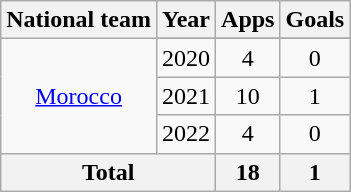<table class=wikitable style="text-align: center">
<tr>
<th>National team</th>
<th>Year</th>
<th>Apps</th>
<th>Goals</th>
</tr>
<tr>
<td rowspan="4"><a href='#'>Morocco</a></td>
</tr>
<tr>
<td>2020</td>
<td>4</td>
<td>0</td>
</tr>
<tr>
<td>2021</td>
<td>10</td>
<td>1</td>
</tr>
<tr>
<td>2022</td>
<td>4</td>
<td>0</td>
</tr>
<tr>
<th colspan="2">Total</th>
<th>18</th>
<th>1</th>
</tr>
</table>
